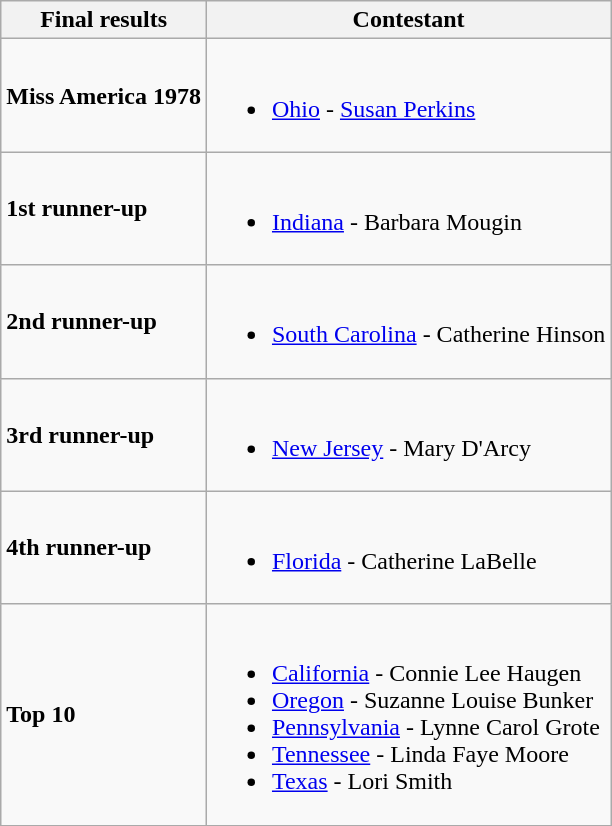<table class="wikitable">
<tr>
<th>Final results</th>
<th>Contestant</th>
</tr>
<tr>
<td><strong>Miss America 1978</strong></td>
<td><br><ul><li> <a href='#'>Ohio</a> - <a href='#'>Susan Perkins</a></li></ul></td>
</tr>
<tr>
<td><strong>1st runner-up</strong></td>
<td><br><ul><li> <a href='#'>Indiana</a> - Barbara Mougin</li></ul></td>
</tr>
<tr>
<td><strong>2nd runner-up</strong></td>
<td><br><ul><li> <a href='#'>South Carolina</a> - Catherine Hinson</li></ul></td>
</tr>
<tr>
<td><strong>3rd runner-up</strong></td>
<td><br><ul><li> <a href='#'>New Jersey</a> - Mary D'Arcy</li></ul></td>
</tr>
<tr>
<td><strong>4th runner-up</strong></td>
<td><br><ul><li> <a href='#'>Florida</a> - Catherine LaBelle</li></ul></td>
</tr>
<tr>
<td><strong>Top 10</strong></td>
<td><br><ul><li> <a href='#'>California</a> - Connie Lee Haugen</li><li> <a href='#'>Oregon</a> - Suzanne Louise Bunker</li><li> <a href='#'>Pennsylvania</a> - Lynne Carol Grote</li><li> <a href='#'>Tennessee</a> - Linda Faye Moore</li><li> <a href='#'>Texas</a> - Lori Smith</li></ul></td>
</tr>
</table>
